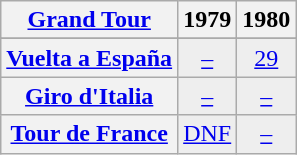<table class="wikitable plainrowheaders">
<tr>
<th scope="col"><a href='#'>Grand Tour</a></th>
<th scope="col">1979</th>
<th scope="col">1980</th>
</tr>
<tr style="text-align:center;">
</tr>
<tr style="text-align:center;">
<th scope="row"> <a href='#'>Vuelta a España</a></th>
<td style="background:#eee;"><a href='#'>–</a></td>
<td style="background:#eee;"><a href='#'>29</a></td>
</tr>
<tr style="text-align:center;">
<th scope="row"> <a href='#'>Giro d'Italia</a></th>
<td style="background:#eee;"><a href='#'>–</a></td>
<td style="background:#eee;"><a href='#'>–</a></td>
</tr>
<tr style="text-align:center;">
<th scope="row"> <a href='#'>Tour de France</a></th>
<td style="background:#eee;"><a href='#'>DNF</a></td>
<td style="background:#eee;"><a href='#'>–</a></td>
</tr>
</table>
